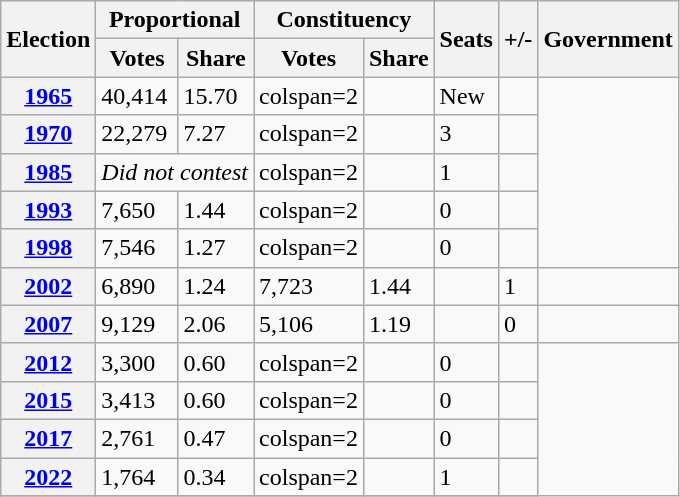<table class="wikitable">
<tr>
<th rowspan=2>Election</th>
<th colspan=2>Proportional</th>
<th colspan=2>Constituency</th>
<th rowspan=2>Seats</th>
<th rowspan=2>+/-</th>
<th rowspan=2>Government</th>
</tr>
<tr>
<th>Votes</th>
<th>Share</th>
<th>Votes</th>
<th>Share</th>
</tr>
<tr>
<th><a href='#'>1965</a></th>
<td>40,414</td>
<td>15.70</td>
<td>colspan=2 </td>
<td></td>
<td>New</td>
<td></td>
</tr>
<tr>
<th><a href='#'>1970</a></th>
<td>22,279</td>
<td>7.27</td>
<td>colspan=2 </td>
<td></td>
<td> 3</td>
<td></td>
</tr>
<tr>
<th><a href='#'>1985</a></th>
<td colspan=2><em>Did not contest</em></td>
<td>colspan=2 </td>
<td></td>
<td> 1</td>
<td></td>
</tr>
<tr>
<th><a href='#'>1993</a></th>
<td>7,650</td>
<td>1.44</td>
<td>colspan=2 </td>
<td></td>
<td> 0</td>
<td></td>
</tr>
<tr>
<th><a href='#'>1998</a></th>
<td>7,546</td>
<td>1.27</td>
<td>colspan=2 </td>
<td></td>
<td> 0</td>
<td></td>
</tr>
<tr>
<th><a href='#'>2002</a></th>
<td>6,890</td>
<td>1.24</td>
<td>7,723</td>
<td>1.44</td>
<td></td>
<td> 1</td>
<td></td>
</tr>
<tr>
<th><a href='#'>2007</a></th>
<td>9,129</td>
<td>2.06</td>
<td>5,106</td>
<td>1.19</td>
<td></td>
<td> 0</td>
<td></td>
</tr>
<tr>
<th><a href='#'>2012</a></th>
<td>3,300</td>
<td>0.60</td>
<td>colspan=2 </td>
<td></td>
<td> 0</td>
<td></td>
</tr>
<tr>
<th><a href='#'>2015</a></th>
<td>3,413</td>
<td>0.60</td>
<td>colspan=2 </td>
<td></td>
<td> 0</td>
<td></td>
</tr>
<tr>
<th><a href='#'>2017</a></th>
<td>2,761</td>
<td>0.47</td>
<td>colspan=2 </td>
<td></td>
<td> 0</td>
<td></td>
</tr>
<tr>
<th><a href='#'>2022</a></th>
<td>1,764</td>
<td>0.34</td>
<td>colspan=2 </td>
<td></td>
<td> 1</td>
<td></td>
</tr>
<tr>
</tr>
</table>
